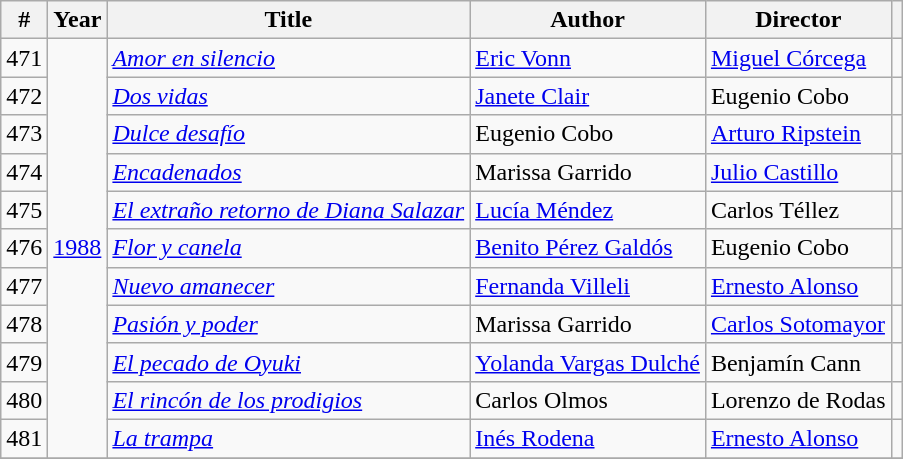<table class="wikitable sortable">
<tr>
<th>#</th>
<th>Year</th>
<th>Title</th>
<th>Author</th>
<th>Director</th>
<th></th>
</tr>
<tr>
<td>471</td>
<td rowspan="11"><a href='#'>1988</a></td>
<td><em><a href='#'>Amor en silencio</a></em></td>
<td><a href='#'>Eric Vonn</a></td>
<td><a href='#'>Miguel Córcega</a></td>
<td></td>
</tr>
<tr>
<td>472</td>
<td><em><a href='#'>Dos vidas</a></em></td>
<td><a href='#'>Janete Clair</a></td>
<td>Eugenio Cobo</td>
<td></td>
</tr>
<tr>
<td>473</td>
<td><em><a href='#'>Dulce desafío</a></em></td>
<td>Eugenio Cobo</td>
<td><a href='#'>Arturo Ripstein</a></td>
<td></td>
</tr>
<tr>
<td>474</td>
<td><em><a href='#'>Encadenados</a></em></td>
<td>Marissa Garrido</td>
<td><a href='#'>Julio Castillo</a></td>
<td></td>
</tr>
<tr>
<td>475</td>
<td><em><a href='#'>El extraño retorno de Diana Salazar</a></em></td>
<td><a href='#'>Lucía Méndez</a></td>
<td>Carlos Téllez</td>
<td></td>
</tr>
<tr>
<td>476</td>
<td><em><a href='#'>Flor y canela</a></em></td>
<td><a href='#'>Benito Pérez Galdós</a></td>
<td>Eugenio Cobo</td>
<td></td>
</tr>
<tr>
<td>477</td>
<td><em><a href='#'>Nuevo amanecer</a></em></td>
<td><a href='#'>Fernanda Villeli</a></td>
<td><a href='#'>Ernesto Alonso</a></td>
<td></td>
</tr>
<tr>
<td>478</td>
<td><em><a href='#'>Pasión y poder</a></em></td>
<td>Marissa Garrido</td>
<td><a href='#'>Carlos Sotomayor</a></td>
<td></td>
</tr>
<tr>
<td>479</td>
<td><em><a href='#'>El pecado de Oyuki</a></em></td>
<td><a href='#'>Yolanda Vargas Dulché</a></td>
<td>Benjamín Cann</td>
<td></td>
</tr>
<tr>
<td>480</td>
<td><em><a href='#'>El rincón de los prodigios</a></em></td>
<td>Carlos Olmos</td>
<td>Lorenzo de Rodas</td>
<td></td>
</tr>
<tr>
<td>481</td>
<td><em><a href='#'>La trampa</a></em></td>
<td><a href='#'>Inés Rodena</a></td>
<td><a href='#'>Ernesto Alonso</a></td>
<td></td>
</tr>
<tr>
</tr>
</table>
